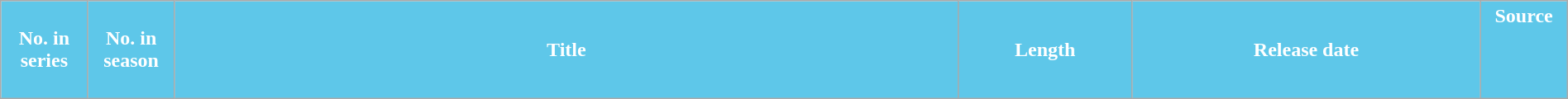<table class="wikitable plainrowheaders mw-collapsible mw-collapsed" style="width:100%; margin:auto; background:#fff;">
<tr>
<th style="background:#5EC7E9; color: #ffffff; width:5%;">No. in<br>series</th>
<th style="background:#5EC7E9; color: #ffffff; width:5%;">No. in<br>season</th>
<th style="background:#5EC7E9; color: #ffffff; width:45%;">Title</th>
<th style="background:#5EC7E9; color: #ffffff; width:10%;">Length</th>
<th style="background:#5EC7E9; color: #ffffff; width:20%;">Release date</th>
<th style="background:#5EC7E9; color: #ffffff; width:5%;">Source<br><br><br><br></th>
</tr>
</table>
